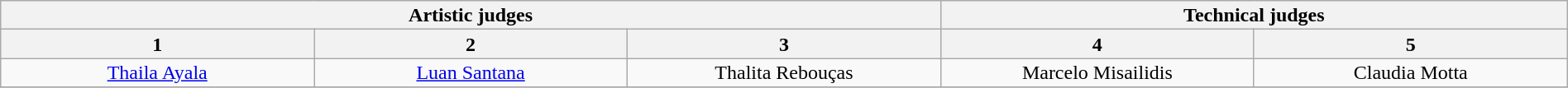<table class="wikitable" style="font-size:100%; line-height:16px; text-align:center" width="100%">
<tr>
<th colspan=3>Artistic judges</th>
<th colspan=2>Technical judges</th>
</tr>
<tr>
<th style="width:20.0%;">1</th>
<th style="width:20.0%;">2</th>
<th style="width:20.0%;">3</th>
<th style="width:20.0%;">4</th>
<th style="width:20.0%;">5</th>
</tr>
<tr>
<td><a href='#'>Thaila Ayala</a></td>
<td><a href='#'>Luan Santana</a></td>
<td>Thalita Rebouças</td>
<td>Marcelo Misailidis</td>
<td>Claudia Motta</td>
</tr>
<tr>
</tr>
</table>
